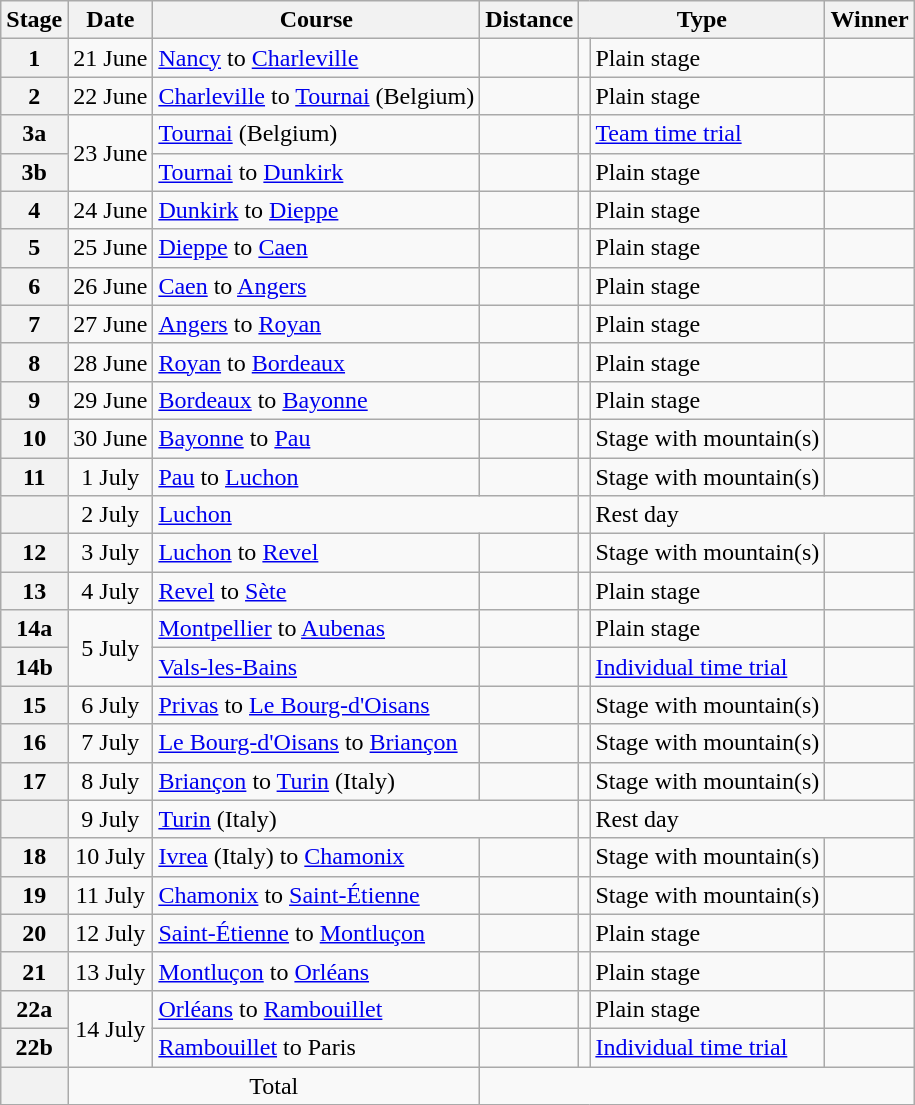<table class="wikitable">
<tr>
<th scope="col">Stage</th>
<th scope="col">Date</th>
<th scope="col">Course</th>
<th scope="col">Distance</th>
<th scope="col" colspan="2">Type</th>
<th scope="col">Winner</th>
</tr>
<tr>
<th scope="row">1</th>
<td style="text-align:center;">21 June</td>
<td><a href='#'>Nancy</a> to <a href='#'>Charleville</a></td>
<td style="text-align:center;"></td>
<td></td>
<td>Plain stage</td>
<td></td>
</tr>
<tr>
<th scope="row">2</th>
<td style="text-align:center;">22 June</td>
<td><a href='#'>Charleville</a> to <a href='#'>Tournai</a> (Belgium)</td>
<td style="text-align:center;"></td>
<td></td>
<td>Plain stage</td>
<td></td>
</tr>
<tr>
<th scope="row">3a</th>
<td rowspan="2" style="text-align:center;">23 June</td>
<td><a href='#'>Tournai</a> (Belgium)</td>
<td style="text-align:center;"></td>
<td></td>
<td><a href='#'>Team time trial</a></td>
<td></td>
</tr>
<tr>
<th scope="row">3b</th>
<td><a href='#'>Tournai</a> to <a href='#'>Dunkirk</a></td>
<td style="text-align:center;"></td>
<td></td>
<td>Plain stage</td>
<td></td>
</tr>
<tr>
<th scope="row">4</th>
<td style="text-align:center;">24 June</td>
<td><a href='#'>Dunkirk</a> to <a href='#'>Dieppe</a></td>
<td style="text-align:center;"></td>
<td></td>
<td>Plain stage</td>
<td></td>
</tr>
<tr>
<th scope="row">5</th>
<td style="text-align:center;">25 June</td>
<td><a href='#'>Dieppe</a> to <a href='#'>Caen</a></td>
<td style="text-align:center;"></td>
<td></td>
<td>Plain stage</td>
<td></td>
</tr>
<tr>
<th scope="row">6</th>
<td style="text-align:center;">26 June</td>
<td><a href='#'>Caen</a> to <a href='#'>Angers</a></td>
<td style="text-align:center;"></td>
<td></td>
<td>Plain stage</td>
<td></td>
</tr>
<tr>
<th scope="row">7</th>
<td style="text-align:center;">27 June</td>
<td><a href='#'>Angers</a> to <a href='#'>Royan</a></td>
<td style="text-align:center;"></td>
<td></td>
<td>Plain stage</td>
<td></td>
</tr>
<tr>
<th scope="row">8</th>
<td style="text-align:center;">28 June</td>
<td><a href='#'>Royan</a> to <a href='#'>Bordeaux</a></td>
<td style="text-align:center;"></td>
<td></td>
<td>Plain stage</td>
<td></td>
</tr>
<tr>
<th scope="row">9</th>
<td style="text-align:center;">29 June</td>
<td><a href='#'>Bordeaux</a> to <a href='#'>Bayonne</a></td>
<td style="text-align:center;"></td>
<td></td>
<td>Plain stage</td>
<td></td>
</tr>
<tr>
<th scope="row">10</th>
<td style="text-align:center;">30 June</td>
<td><a href='#'>Bayonne</a> to <a href='#'>Pau</a></td>
<td style="text-align:center;"></td>
<td></td>
<td>Stage with mountain(s)</td>
<td></td>
</tr>
<tr>
<th scope="row">11</th>
<td style="text-align:center;">1 July</td>
<td><a href='#'>Pau</a> to <a href='#'>Luchon</a></td>
<td style="text-align:center;"></td>
<td></td>
<td>Stage with mountain(s)</td>
<td></td>
</tr>
<tr>
<th scope="row"></th>
<td style="text-align:center;">2 July</td>
<td colspan="2"><a href='#'>Luchon</a></td>
<td></td>
<td colspan="2">Rest day</td>
</tr>
<tr>
<th scope="row">12</th>
<td style="text-align:center;">3 July</td>
<td><a href='#'>Luchon</a> to <a href='#'>Revel</a></td>
<td style="text-align:center;"></td>
<td></td>
<td>Stage with mountain(s)</td>
<td></td>
</tr>
<tr>
<th scope="row">13</th>
<td style="text-align:center;">4 July</td>
<td><a href='#'>Revel</a> to <a href='#'>Sète</a></td>
<td style="text-align:center;"></td>
<td></td>
<td>Plain stage</td>
<td></td>
</tr>
<tr>
<th scope="row">14a</th>
<td rowspan="2" style="text-align:center;">5 July</td>
<td><a href='#'>Montpellier</a> to <a href='#'>Aubenas</a></td>
<td style="text-align:center;"></td>
<td></td>
<td>Plain stage</td>
<td></td>
</tr>
<tr>
<th scope="row">14b</th>
<td><a href='#'>Vals-les-Bains</a></td>
<td style="text-align:center;"></td>
<td></td>
<td><a href='#'>Individual time trial</a></td>
<td></td>
</tr>
<tr>
<th scope="row">15</th>
<td style="text-align:center;">6 July</td>
<td><a href='#'>Privas</a> to <a href='#'>Le Bourg-d'Oisans</a></td>
<td style="text-align:center;"></td>
<td></td>
<td>Stage with mountain(s)</td>
<td></td>
</tr>
<tr>
<th scope="row">16</th>
<td style="text-align:center;">7 July</td>
<td><a href='#'>Le Bourg-d'Oisans</a> to <a href='#'>Briançon</a></td>
<td style="text-align:center;"></td>
<td></td>
<td>Stage with mountain(s)</td>
<td></td>
</tr>
<tr>
<th scope="row">17</th>
<td style="text-align:center;">8 July</td>
<td><a href='#'>Briançon</a> to <a href='#'>Turin</a> (Italy)</td>
<td style="text-align:center;"></td>
<td></td>
<td>Stage with mountain(s)</td>
<td></td>
</tr>
<tr>
<th scope="row"></th>
<td style="text-align:center;">9 July</td>
<td colspan="2"><a href='#'>Turin</a> (Italy)</td>
<td></td>
<td colspan="2">Rest day</td>
</tr>
<tr>
<th scope="row">18</th>
<td style="text-align:center;">10 July</td>
<td><a href='#'>Ivrea</a> (Italy) to <a href='#'>Chamonix</a></td>
<td style="text-align:center;"></td>
<td></td>
<td>Stage with mountain(s)</td>
<td></td>
</tr>
<tr>
<th scope="row">19</th>
<td style="text-align:center;">11 July</td>
<td><a href='#'>Chamonix</a> to <a href='#'>Saint-Étienne</a></td>
<td style="text-align:center;"></td>
<td></td>
<td>Stage with mountain(s)</td>
<td></td>
</tr>
<tr>
<th scope="row">20</th>
<td style="text-align:center;">12 July</td>
<td><a href='#'>Saint-Étienne</a> to <a href='#'>Montluçon</a></td>
<td style="text-align:center;"></td>
<td></td>
<td>Plain stage</td>
<td></td>
</tr>
<tr>
<th scope="row">21</th>
<td style="text-align:center;">13 July</td>
<td><a href='#'>Montluçon</a> to <a href='#'>Orléans</a></td>
<td style="text-align:center;"></td>
<td></td>
<td>Plain stage</td>
<td></td>
</tr>
<tr>
<th scope="row">22a</th>
<td rowspan="2" style="text-align:center;">14 July</td>
<td><a href='#'>Orléans</a> to <a href='#'>Rambouillet</a></td>
<td style="text-align:center;"></td>
<td></td>
<td>Plain stage</td>
<td></td>
</tr>
<tr>
<th scope="row">22b</th>
<td><a href='#'>Rambouillet</a> to Paris</td>
<td style="text-align:center;"></td>
<td></td>
<td><a href='#'>Individual time trial</a></td>
<td></td>
</tr>
<tr>
<th scope="row"></th>
<td colspan="2" style="text-align:center">Total</td>
<td colspan="4" style="text-align:center"></td>
</tr>
</table>
